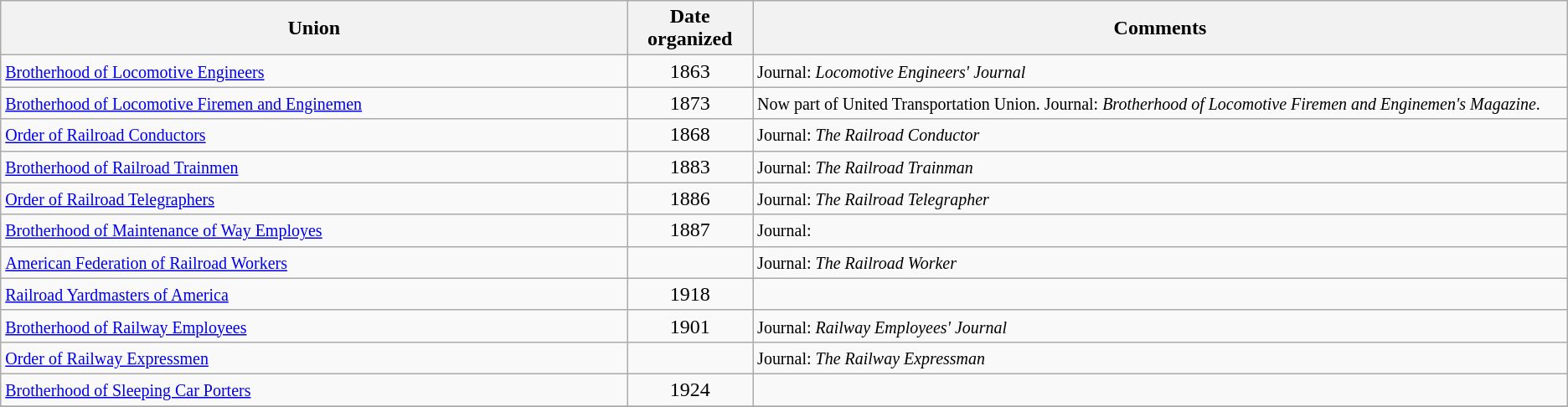<table class="wikitable" border="1">
<tr>
<th width=40%>Union</th>
<th width=8%>Date organized</th>
<th>Comments</th>
</tr>
<tr>
<td align="left"><small> <a href='#'>Brotherhood of Locomotive Engineers</a></small></td>
<td align="center">1863</td>
<td align="left"><small> Journal: <em>Locomotive Engineers' Journal</em></small></td>
</tr>
<tr>
<td align="left"><small> <a href='#'>Brotherhood of Locomotive Firemen and Enginemen</a></small></td>
<td align="center">1873</td>
<td align="left"><small>Now part of United Transportation Union. Journal: <em>Brotherhood of Locomotive Firemen and Enginemen's Magazine</em>.</small></td>
</tr>
<tr>
<td align="left"><small> <a href='#'>Order of Railroad Conductors</a></small></td>
<td align="center">1868</td>
<td align="left"><small> Journal: <em>The Railroad Conductor</em></small></td>
</tr>
<tr>
<td align="left"><small> <a href='#'>Brotherhood of Railroad Trainmen</a></small></td>
<td align="center">1883</td>
<td align="left"><small> Journal: <em>The Railroad Trainman</em></small></td>
</tr>
<tr>
<td align="left"><small> <a href='#'>Order of Railroad Telegraphers</a></small></td>
<td align="center">1886</td>
<td align="left"><small> Journal: <em>The Railroad Telegrapher</em></small></td>
</tr>
<tr>
<td align="left"><small><a href='#'>Brotherhood of Maintenance of Way Employes</a></small></td>
<td align="center">1887</td>
<td align="left"><small> Journal: <em> </em></small></td>
</tr>
<tr>
<td align="left"><small><a href='#'>American Federation of Railroad Workers</a></small></td>
<td align="center"></td>
<td align="left"><small> Journal: <em>The Railroad Worker</em></small></td>
</tr>
<tr>
<td align="left"><small> <a href='#'>Railroad Yardmasters of America</a></small></td>
<td align="center">1918</td>
<td align="left"></td>
</tr>
<tr>
<td align="left"><small><a href='#'>Brotherhood of Railway Employees</a></small></td>
<td align="center">1901</td>
<td align="left"><small> Journal: <em>Railway Employees' Journal</em></small></td>
</tr>
<tr>
<td align="left"><small><a href='#'>Order of Railway Expressmen</a></small></td>
<td align="center"></td>
<td align="left"><small> Journal: <em>The Railway Expressman</em></small></td>
</tr>
<tr>
<td align="left"><small> <a href='#'>Brotherhood of Sleeping Car Porters</a></small></td>
<td align="center">1924</td>
<td align="left"></td>
</tr>
<tr>
</tr>
</table>
